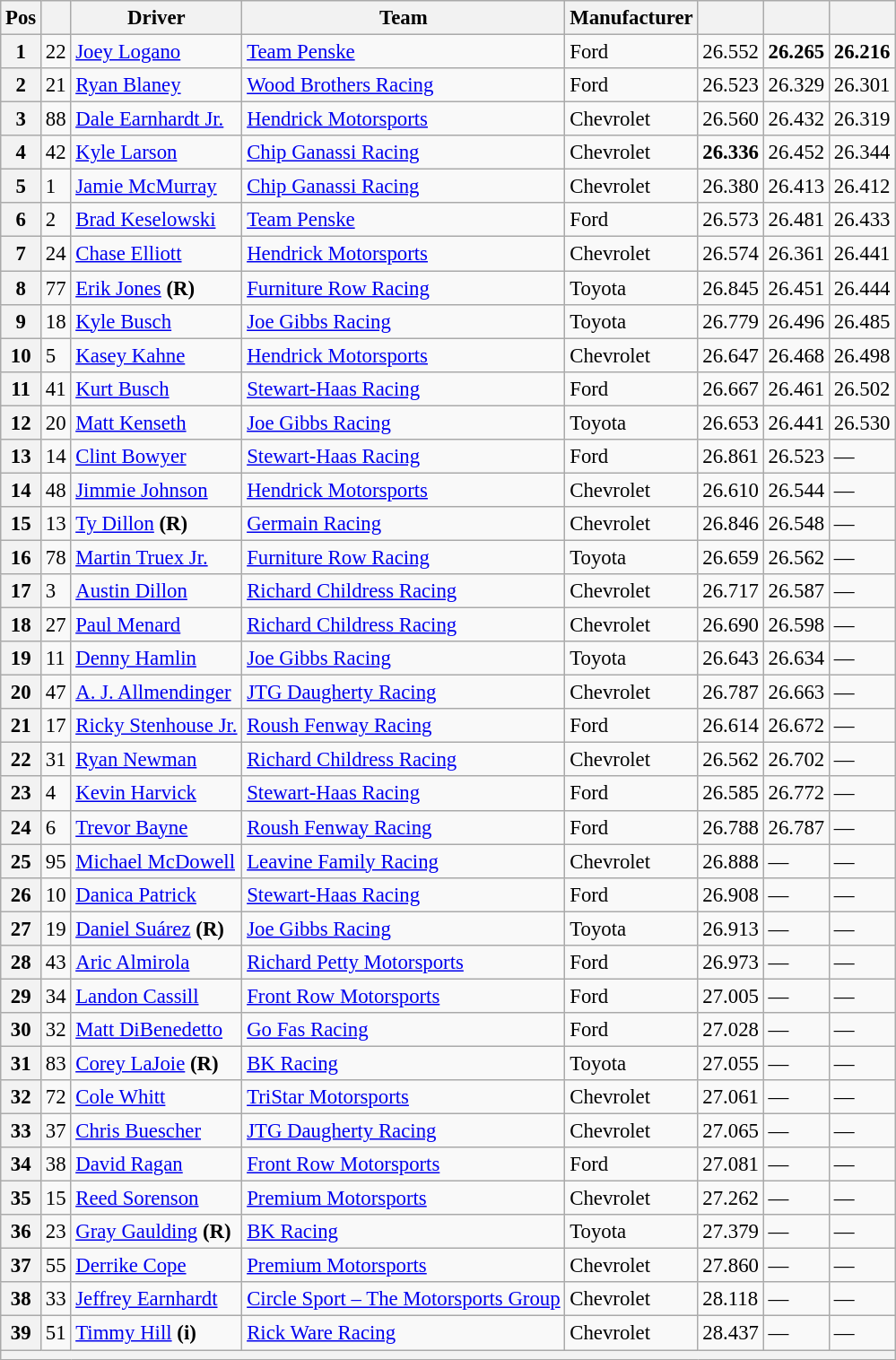<table class="wikitable" style="font-size:95%">
<tr>
<th>Pos</th>
<th></th>
<th>Driver</th>
<th>Team</th>
<th>Manufacturer</th>
<th></th>
<th></th>
<th></th>
</tr>
<tr>
<th>1</th>
<td>22</td>
<td><a href='#'>Joey Logano</a></td>
<td><a href='#'>Team Penske</a></td>
<td>Ford</td>
<td>26.552</td>
<td><strong>26.265</strong></td>
<td><strong>26.216</strong></td>
</tr>
<tr>
<th>2</th>
<td>21</td>
<td><a href='#'>Ryan Blaney</a></td>
<td><a href='#'>Wood Brothers Racing</a></td>
<td>Ford</td>
<td>26.523</td>
<td>26.329</td>
<td>26.301</td>
</tr>
<tr>
<th>3</th>
<td>88</td>
<td><a href='#'>Dale Earnhardt Jr.</a></td>
<td><a href='#'>Hendrick Motorsports</a></td>
<td>Chevrolet</td>
<td>26.560</td>
<td>26.432</td>
<td>26.319</td>
</tr>
<tr>
<th>4</th>
<td>42</td>
<td><a href='#'>Kyle Larson</a></td>
<td><a href='#'>Chip Ganassi Racing</a></td>
<td>Chevrolet</td>
<td><strong>26.336</strong></td>
<td>26.452</td>
<td>26.344</td>
</tr>
<tr>
<th>5</th>
<td>1</td>
<td><a href='#'>Jamie McMurray</a></td>
<td><a href='#'>Chip Ganassi Racing</a></td>
<td>Chevrolet</td>
<td>26.380</td>
<td>26.413</td>
<td>26.412</td>
</tr>
<tr>
<th>6</th>
<td>2</td>
<td><a href='#'>Brad Keselowski</a></td>
<td><a href='#'>Team Penske</a></td>
<td>Ford</td>
<td>26.573</td>
<td>26.481</td>
<td>26.433</td>
</tr>
<tr>
<th>7</th>
<td>24</td>
<td><a href='#'>Chase Elliott</a></td>
<td><a href='#'>Hendrick Motorsports</a></td>
<td>Chevrolet</td>
<td>26.574</td>
<td>26.361</td>
<td>26.441</td>
</tr>
<tr>
<th>8</th>
<td>77</td>
<td><a href='#'>Erik Jones</a> <strong>(R)</strong></td>
<td><a href='#'>Furniture Row Racing</a></td>
<td>Toyota</td>
<td>26.845</td>
<td>26.451</td>
<td>26.444</td>
</tr>
<tr>
<th>9</th>
<td>18</td>
<td><a href='#'>Kyle Busch</a></td>
<td><a href='#'>Joe Gibbs Racing</a></td>
<td>Toyota</td>
<td>26.779</td>
<td>26.496</td>
<td>26.485</td>
</tr>
<tr>
<th>10</th>
<td>5</td>
<td><a href='#'>Kasey Kahne</a></td>
<td><a href='#'>Hendrick Motorsports</a></td>
<td>Chevrolet</td>
<td>26.647</td>
<td>26.468</td>
<td>26.498</td>
</tr>
<tr>
<th>11</th>
<td>41</td>
<td><a href='#'>Kurt Busch</a></td>
<td><a href='#'>Stewart-Haas Racing</a></td>
<td>Ford</td>
<td>26.667</td>
<td>26.461</td>
<td>26.502</td>
</tr>
<tr>
<th>12</th>
<td>20</td>
<td><a href='#'>Matt Kenseth</a></td>
<td><a href='#'>Joe Gibbs Racing</a></td>
<td>Toyota</td>
<td>26.653</td>
<td>26.441</td>
<td>26.530</td>
</tr>
<tr>
<th>13</th>
<td>14</td>
<td><a href='#'>Clint Bowyer</a></td>
<td><a href='#'>Stewart-Haas Racing</a></td>
<td>Ford</td>
<td>26.861</td>
<td>26.523</td>
<td>—</td>
</tr>
<tr>
<th>14</th>
<td>48</td>
<td><a href='#'>Jimmie Johnson</a></td>
<td><a href='#'>Hendrick Motorsports</a></td>
<td>Chevrolet</td>
<td>26.610</td>
<td>26.544</td>
<td>—</td>
</tr>
<tr>
<th>15</th>
<td>13</td>
<td><a href='#'>Ty Dillon</a> <strong>(R)</strong></td>
<td><a href='#'>Germain Racing</a></td>
<td>Chevrolet</td>
<td>26.846</td>
<td>26.548</td>
<td>—</td>
</tr>
<tr>
<th>16</th>
<td>78</td>
<td><a href='#'>Martin Truex Jr.</a></td>
<td><a href='#'>Furniture Row Racing</a></td>
<td>Toyota</td>
<td>26.659</td>
<td>26.562</td>
<td>—</td>
</tr>
<tr>
<th>17</th>
<td>3</td>
<td><a href='#'>Austin Dillon</a></td>
<td><a href='#'>Richard Childress Racing</a></td>
<td>Chevrolet</td>
<td>26.717</td>
<td>26.587</td>
<td>—</td>
</tr>
<tr>
<th>18</th>
<td>27</td>
<td><a href='#'>Paul Menard</a></td>
<td><a href='#'>Richard Childress Racing</a></td>
<td>Chevrolet</td>
<td>26.690</td>
<td>26.598</td>
<td>—</td>
</tr>
<tr>
<th>19</th>
<td>11</td>
<td><a href='#'>Denny Hamlin</a></td>
<td><a href='#'>Joe Gibbs Racing</a></td>
<td>Toyota</td>
<td>26.643</td>
<td>26.634</td>
<td>—</td>
</tr>
<tr>
<th>20</th>
<td>47</td>
<td><a href='#'>A. J. Allmendinger</a></td>
<td><a href='#'>JTG Daugherty Racing</a></td>
<td>Chevrolet</td>
<td>26.787</td>
<td>26.663</td>
<td>—</td>
</tr>
<tr>
<th>21</th>
<td>17</td>
<td><a href='#'>Ricky Stenhouse Jr.</a></td>
<td><a href='#'>Roush Fenway Racing</a></td>
<td>Ford</td>
<td>26.614</td>
<td>26.672</td>
<td>—</td>
</tr>
<tr>
<th>22</th>
<td>31</td>
<td><a href='#'>Ryan Newman</a></td>
<td><a href='#'>Richard Childress Racing</a></td>
<td>Chevrolet</td>
<td>26.562</td>
<td>26.702</td>
<td>—</td>
</tr>
<tr>
<th>23</th>
<td>4</td>
<td><a href='#'>Kevin Harvick</a></td>
<td><a href='#'>Stewart-Haas Racing</a></td>
<td>Ford</td>
<td>26.585</td>
<td>26.772</td>
<td>—</td>
</tr>
<tr>
<th>24</th>
<td>6</td>
<td><a href='#'>Trevor Bayne</a></td>
<td><a href='#'>Roush Fenway Racing</a></td>
<td>Ford</td>
<td>26.788</td>
<td>26.787</td>
<td>—</td>
</tr>
<tr>
<th>25</th>
<td>95</td>
<td><a href='#'>Michael McDowell</a></td>
<td><a href='#'>Leavine Family Racing</a></td>
<td>Chevrolet</td>
<td>26.888</td>
<td>—</td>
<td>—</td>
</tr>
<tr>
<th>26</th>
<td>10</td>
<td><a href='#'>Danica Patrick</a></td>
<td><a href='#'>Stewart-Haas Racing</a></td>
<td>Ford</td>
<td>26.908</td>
<td>—</td>
<td>—</td>
</tr>
<tr>
<th>27</th>
<td>19</td>
<td><a href='#'>Daniel Suárez</a> <strong>(R)</strong></td>
<td><a href='#'>Joe Gibbs Racing</a></td>
<td>Toyota</td>
<td>26.913</td>
<td>—</td>
<td>—</td>
</tr>
<tr>
<th>28</th>
<td>43</td>
<td><a href='#'>Aric Almirola</a></td>
<td><a href='#'>Richard Petty Motorsports</a></td>
<td>Ford</td>
<td>26.973</td>
<td>—</td>
<td>—</td>
</tr>
<tr>
<th>29</th>
<td>34</td>
<td><a href='#'>Landon Cassill</a></td>
<td><a href='#'>Front Row Motorsports</a></td>
<td>Ford</td>
<td>27.005</td>
<td>—</td>
<td>—</td>
</tr>
<tr>
<th>30</th>
<td>32</td>
<td><a href='#'>Matt DiBenedetto</a></td>
<td><a href='#'>Go Fas Racing</a></td>
<td>Ford</td>
<td>27.028</td>
<td>—</td>
<td>—</td>
</tr>
<tr>
<th>31</th>
<td>83</td>
<td><a href='#'>Corey LaJoie</a> <strong>(R)</strong></td>
<td><a href='#'>BK Racing</a></td>
<td>Toyota</td>
<td>27.055</td>
<td>—</td>
<td>—</td>
</tr>
<tr>
<th>32</th>
<td>72</td>
<td><a href='#'>Cole Whitt</a></td>
<td><a href='#'>TriStar Motorsports</a></td>
<td>Chevrolet</td>
<td>27.061</td>
<td>—</td>
<td>—</td>
</tr>
<tr>
<th>33</th>
<td>37</td>
<td><a href='#'>Chris Buescher</a></td>
<td><a href='#'>JTG Daugherty Racing</a></td>
<td>Chevrolet</td>
<td>27.065</td>
<td>—</td>
<td>—</td>
</tr>
<tr>
<th>34</th>
<td>38</td>
<td><a href='#'>David Ragan</a></td>
<td><a href='#'>Front Row Motorsports</a></td>
<td>Ford</td>
<td>27.081</td>
<td>—</td>
<td>—</td>
</tr>
<tr>
<th>35</th>
<td>15</td>
<td><a href='#'>Reed Sorenson</a></td>
<td><a href='#'>Premium Motorsports</a></td>
<td>Chevrolet</td>
<td>27.262</td>
<td>—</td>
<td>—</td>
</tr>
<tr>
<th>36</th>
<td>23</td>
<td><a href='#'>Gray Gaulding</a> <strong>(R)</strong></td>
<td><a href='#'>BK Racing</a></td>
<td>Toyota</td>
<td>27.379</td>
<td>—</td>
<td>—</td>
</tr>
<tr>
<th>37</th>
<td>55</td>
<td><a href='#'>Derrike Cope</a></td>
<td><a href='#'>Premium Motorsports</a></td>
<td>Chevrolet</td>
<td>27.860</td>
<td>—</td>
<td>—</td>
</tr>
<tr>
<th>38</th>
<td>33</td>
<td><a href='#'>Jeffrey Earnhardt</a></td>
<td><a href='#'>Circle Sport – The Motorsports Group</a></td>
<td>Chevrolet</td>
<td>28.118</td>
<td>—</td>
<td>—</td>
</tr>
<tr>
<th>39</th>
<td>51</td>
<td><a href='#'>Timmy Hill</a> <strong>(i)</strong></td>
<td><a href='#'>Rick Ware Racing</a></td>
<td>Chevrolet</td>
<td>28.437</td>
<td>—</td>
<td>—</td>
</tr>
<tr>
<th colspan="8"></th>
</tr>
</table>
